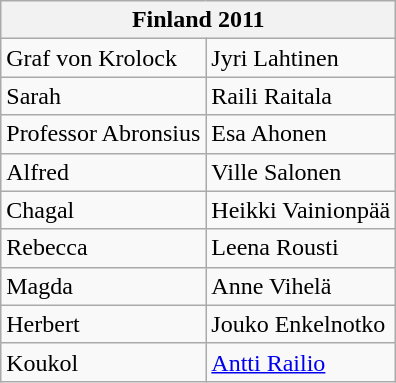<table class="wikitable">
<tr>
<th colspan="2"><strong>Finland 2011</strong></th>
</tr>
<tr>
<td>Graf von Krolock</td>
<td>Jyri Lahtinen</td>
</tr>
<tr>
<td>Sarah</td>
<td>Raili Raitala</td>
</tr>
<tr>
<td>Professor Abronsius</td>
<td>Esa Ahonen</td>
</tr>
<tr>
<td>Alfred</td>
<td>Ville Salonen</td>
</tr>
<tr>
<td>Chagal</td>
<td>Heikki Vainionpää</td>
</tr>
<tr>
<td>Rebecca</td>
<td>Leena Rousti</td>
</tr>
<tr>
<td>Magda</td>
<td>Anne Vihelä</td>
</tr>
<tr>
<td>Herbert</td>
<td>Jouko Enkelnotko</td>
</tr>
<tr>
<td>Koukol</td>
<td><a href='#'>Antti Railio</a></td>
</tr>
</table>
